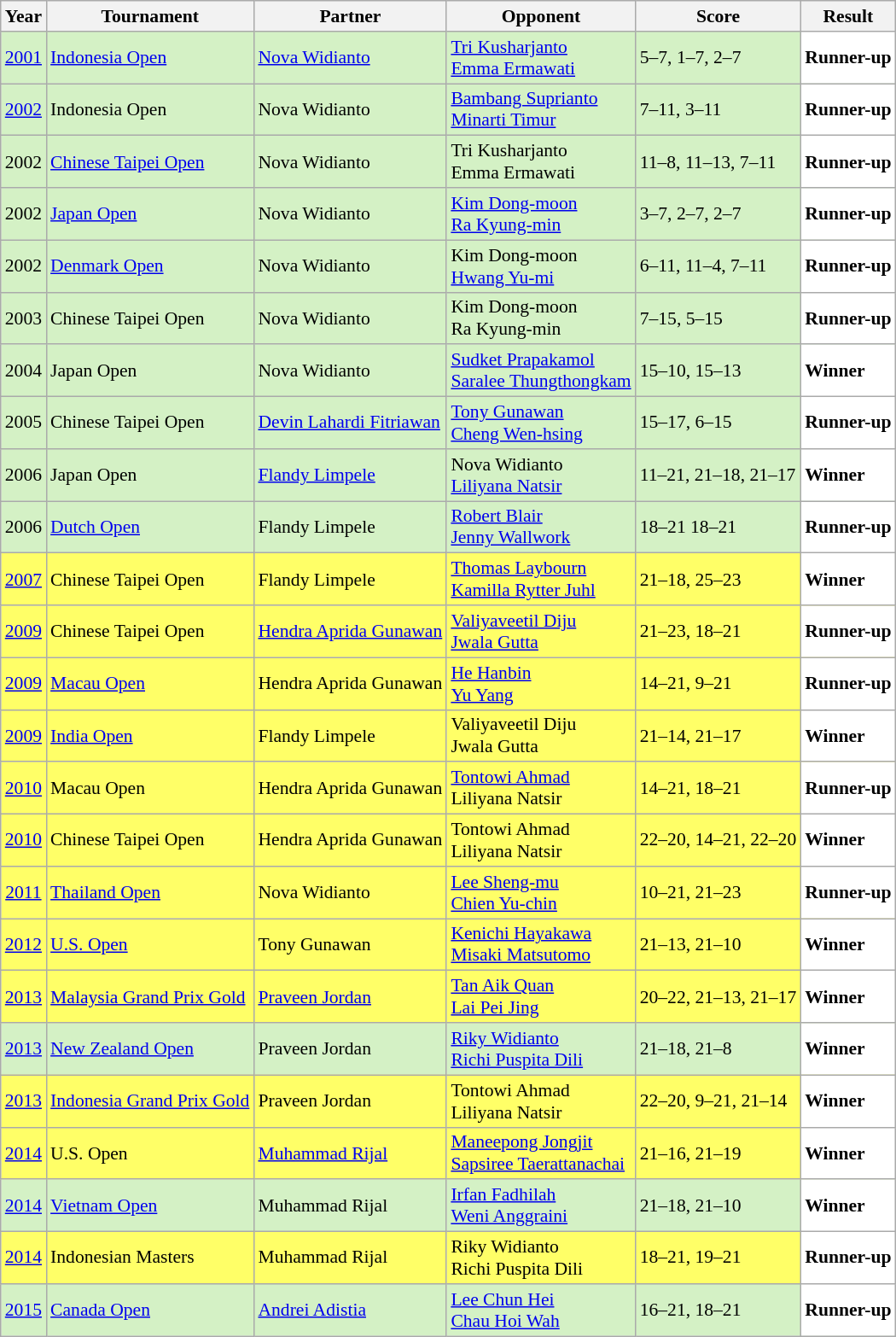<table class="sortable wikitable" style="font-size: 90%">
<tr>
<th>Year</th>
<th>Tournament</th>
<th>Partner</th>
<th>Opponent</th>
<th>Score</th>
<th>Result</th>
</tr>
<tr style="background:#D4F1C5">
<td align="center"><a href='#'>2001</a></td>
<td align="left"><a href='#'>Indonesia Open</a></td>
<td align="left"> <a href='#'>Nova Widianto</a></td>
<td align="left"> <a href='#'>Tri Kusharjanto</a> <br>  <a href='#'>Emma Ermawati</a></td>
<td align="left">5–7, 1–7, 2–7</td>
<td style="text-align:left; background:white"> <strong>Runner-up</strong></td>
</tr>
<tr style="background:#D4F1C5">
<td align="center"><a href='#'>2002</a></td>
<td align="left">Indonesia Open</td>
<td align="left"> Nova Widianto</td>
<td align="left"> <a href='#'>Bambang Suprianto</a> <br>  <a href='#'>Minarti Timur</a></td>
<td align="left">7–11, 3–11</td>
<td style="text-align:left; background:white"> <strong>Runner-up</strong></td>
</tr>
<tr style="background:#D4F1C5">
<td align="center">2002</td>
<td align="left"><a href='#'>Chinese Taipei Open</a></td>
<td align="left"> Nova Widianto</td>
<td align="left"> Tri Kusharjanto <br>  Emma Ermawati</td>
<td align="left">11–8, 11–13, 7–11</td>
<td style="text-align:left; background:white"> <strong>Runner-up</strong></td>
</tr>
<tr style="background:#D4F1C5">
<td align="center">2002</td>
<td align="left"><a href='#'>Japan Open</a></td>
<td align="left"> Nova Widianto</td>
<td align="left"> <a href='#'>Kim Dong-moon</a> <br>  <a href='#'>Ra Kyung-min</a></td>
<td align="left">3–7, 2–7, 2–7</td>
<td style="text-align:left; background:white"> <strong>Runner-up</strong></td>
</tr>
<tr style="background:#D4F1C5">
<td align="center">2002</td>
<td align="left"><a href='#'>Denmark Open</a></td>
<td align="left"> Nova Widianto</td>
<td align="left"> Kim Dong-moon <br>  <a href='#'>Hwang Yu-mi</a></td>
<td align="left">6–11, 11–4, 7–11</td>
<td style="text-align:left; background:white"> <strong>Runner-up</strong></td>
</tr>
<tr style="background:#D4F1C5">
<td align="center">2003</td>
<td align="left">Chinese Taipei Open</td>
<td align="left"> Nova Widianto</td>
<td align="left"> Kim Dong-moon <br>  Ra Kyung-min</td>
<td align="left">7–15, 5–15</td>
<td style="text-align:left; background:white"> <strong>Runner-up</strong></td>
</tr>
<tr style="background:#D4F1C5">
<td align="center">2004</td>
<td align="left">Japan Open</td>
<td align="left"> Nova Widianto</td>
<td align="left"> <a href='#'>Sudket Prapakamol</a> <br>  <a href='#'>Saralee Thungthongkam</a></td>
<td align="left">15–10, 15–13</td>
<td style="text-align:left; background:white"> <strong>Winner</strong></td>
</tr>
<tr style="background:#D4F1C5">
<td align="center">2005</td>
<td align="left">Chinese Taipei Open</td>
<td align="left"> <a href='#'>Devin Lahardi Fitriawan</a></td>
<td align="left"> <a href='#'>Tony Gunawan</a> <br>  <a href='#'>Cheng Wen-hsing</a></td>
<td align="left">15–17, 6–15</td>
<td style="text-align:left; background:white"> <strong>Runner-up</strong></td>
</tr>
<tr style="background:#D4F1C5">
<td align="center">2006</td>
<td align="left">Japan Open</td>
<td align="left"> <a href='#'>Flandy Limpele</a></td>
<td align="left"> Nova Widianto <br>  <a href='#'>Liliyana Natsir</a></td>
<td align="left">11–21, 21–18, 21–17</td>
<td style="text-align:left; background:white"> <strong>Winner</strong></td>
</tr>
<tr style="background:#D4F1C5">
<td align="center">2006</td>
<td align="left"><a href='#'>Dutch Open</a></td>
<td align="left"> Flandy Limpele</td>
<td align="left"> <a href='#'>Robert Blair</a> <br>  <a href='#'>Jenny Wallwork</a></td>
<td align="left">18–21 18–21</td>
<td style="text-align:left; background:white"> <strong>Runner-up</strong></td>
</tr>
<tr style="background:#FFFF67">
<td align="center"><a href='#'>2007</a></td>
<td align="left">Chinese Taipei Open</td>
<td align="left"> Flandy Limpele</td>
<td align="left"> <a href='#'>Thomas Laybourn</a> <br>  <a href='#'>Kamilla Rytter Juhl</a></td>
<td align="left">21–18, 25–23</td>
<td style="text-align:left; background:white"> <strong>Winner</strong></td>
</tr>
<tr style="background:#FFFF67">
<td align="center"><a href='#'>2009</a></td>
<td align="left">Chinese Taipei Open</td>
<td align="left"> <a href='#'>Hendra Aprida Gunawan</a></td>
<td align="left"> <a href='#'>Valiyaveetil Diju</a> <br>  <a href='#'>Jwala Gutta</a></td>
<td align="left">21–23, 18–21</td>
<td style="text-align:left; background:white"> <strong>Runner-up</strong></td>
</tr>
<tr style="background:#FFFF67">
<td align="center"><a href='#'>2009</a></td>
<td align="left"><a href='#'>Macau Open</a></td>
<td align="left"> Hendra Aprida Gunawan</td>
<td align="left"> <a href='#'>He Hanbin</a> <br>  <a href='#'>Yu Yang</a></td>
<td align="left">14–21, 9–21</td>
<td style="text-align:left; background:white"> <strong>Runner-up</strong></td>
</tr>
<tr style="background:#FFFF67">
<td align="center"><a href='#'>2009</a></td>
<td align="left"><a href='#'>India Open</a></td>
<td align="left"> Flandy Limpele</td>
<td align="left"> Valiyaveetil Diju <br>  Jwala Gutta</td>
<td align="left">21–14, 21–17</td>
<td style="text-align:left; background:white"> <strong>Winner</strong></td>
</tr>
<tr style="background:#FFFF67">
<td align="center"><a href='#'>2010</a></td>
<td align="left">Macau Open</td>
<td align="left"> Hendra Aprida Gunawan</td>
<td align="left"> <a href='#'>Tontowi Ahmad</a> <br>  Liliyana Natsir</td>
<td align="left">14–21, 18–21</td>
<td style="text-align:left; background:white"> <strong>Runner-up</strong></td>
</tr>
<tr style="background:#FFFF67">
<td align="center"><a href='#'>2010</a></td>
<td align="left">Chinese Taipei Open</td>
<td align="left"> Hendra Aprida Gunawan</td>
<td align="left"> Tontowi Ahmad <br>  Liliyana Natsir</td>
<td align="left">22–20, 14–21, 22–20</td>
<td style="text-align:left; background:white"> <strong>Winner</strong></td>
</tr>
<tr style="background:#FFFF67">
<td align="center"><a href='#'>2011</a></td>
<td align="left"><a href='#'>Thailand Open</a></td>
<td align="left"> Nova Widianto</td>
<td align="left"> <a href='#'>Lee Sheng-mu</a> <br>  <a href='#'>Chien Yu-chin</a></td>
<td align="left">10–21, 21–23</td>
<td style="text-align:left; background:white"> <strong>Runner-up</strong></td>
</tr>
<tr style="background:#FFFF67">
<td align="center"><a href='#'>2012</a></td>
<td align="left"><a href='#'>U.S. Open</a></td>
<td align="left"> Tony Gunawan</td>
<td align="left"> <a href='#'>Kenichi Hayakawa</a> <br>  <a href='#'>Misaki Matsutomo</a></td>
<td align="left">21–13, 21–10</td>
<td style="text-align:left; background:white"> <strong>Winner</strong></td>
</tr>
<tr style="background:#FFFF67">
<td align="center"><a href='#'>2013</a></td>
<td align="left"><a href='#'>Malaysia Grand Prix Gold</a></td>
<td align="left"> <a href='#'>Praveen Jordan</a></td>
<td align="left"> <a href='#'>Tan Aik Quan</a> <br>  <a href='#'>Lai Pei Jing</a></td>
<td align="left">20–22, 21–13, 21–17</td>
<td style="text-align:left; background:white"> <strong>Winner</strong></td>
</tr>
<tr style="background:#D4F1C5">
<td align="center"><a href='#'>2013</a></td>
<td align="left"><a href='#'>New Zealand Open</a></td>
<td align="left"> Praveen Jordan</td>
<td align="left"> <a href='#'>Riky Widianto</a> <br>  <a href='#'>Richi Puspita Dili</a></td>
<td align="left">21–18, 21–8</td>
<td style="text-align:left; background:white"> <strong>Winner</strong></td>
</tr>
<tr style="background:#FFFF67">
<td align="center"><a href='#'>2013</a></td>
<td align="left"><a href='#'>Indonesia Grand Prix Gold</a></td>
<td align="left"> Praveen Jordan</td>
<td align="left"> Tontowi Ahmad <br>  Liliyana Natsir</td>
<td align="left">22–20, 9–21, 21–14</td>
<td style="text-align:left; background:white"> <strong>Winner</strong></td>
</tr>
<tr style="background:#FFFF67">
<td align="center"><a href='#'>2014</a></td>
<td align="left">U.S. Open</td>
<td align="left"> <a href='#'>Muhammad Rijal</a></td>
<td align="left"> <a href='#'>Maneepong Jongjit</a> <br>  <a href='#'>Sapsiree Taerattanachai</a></td>
<td align="left">21–16, 21–19</td>
<td style="text-align:left; background:white"> <strong>Winner</strong></td>
</tr>
<tr style="background:#D4F1C5">
<td align="center"><a href='#'>2014</a></td>
<td align="left"><a href='#'>Vietnam Open</a></td>
<td align="left"> Muhammad Rijal</td>
<td align="left"> <a href='#'>Irfan Fadhilah</a> <br>  <a href='#'>Weni Anggraini</a></td>
<td align="left">21–18, 21–10</td>
<td style="text-align:left; background:white"> <strong>Winner</strong></td>
</tr>
<tr style="background:#FFFF67">
<td align="center"><a href='#'>2014</a></td>
<td align="left">Indonesian Masters</td>
<td align="left"> Muhammad Rijal</td>
<td align="left"> Riky Widianto <br>  Richi Puspita Dili</td>
<td align="left">18–21, 19–21</td>
<td style="text-align:left; background:white"> <strong>Runner-up</strong></td>
</tr>
<tr style="background:#D4F1C5">
<td align="center"><a href='#'>2015</a></td>
<td align="left"><a href='#'>Canada Open</a></td>
<td align="left"> <a href='#'>Andrei Adistia</a></td>
<td align="left"> <a href='#'>Lee Chun Hei</a> <br>  <a href='#'>Chau Hoi Wah</a></td>
<td align="left">16–21, 18–21</td>
<td style="text-align:left; background:white"> <strong>Runner-up</strong></td>
</tr>
</table>
